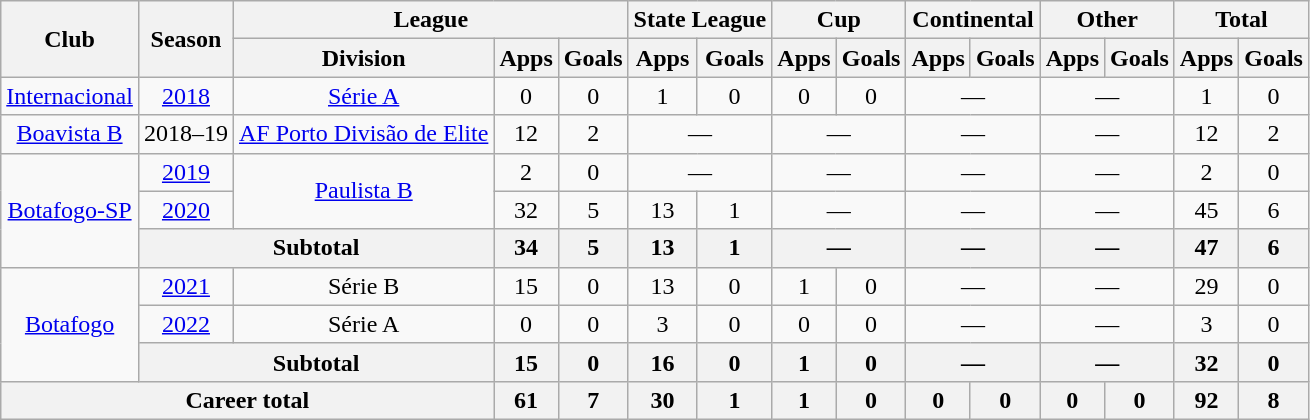<table class="wikitable" style="text-align: center;">
<tr>
<th rowspan="2">Club</th>
<th rowspan="2">Season</th>
<th colspan="3">League</th>
<th colspan="2">State League</th>
<th colspan="2">Cup</th>
<th colspan="2">Continental</th>
<th colspan="2">Other</th>
<th colspan="2">Total</th>
</tr>
<tr>
<th>Division</th>
<th>Apps</th>
<th>Goals</th>
<th>Apps</th>
<th>Goals</th>
<th>Apps</th>
<th>Goals</th>
<th>Apps</th>
<th>Goals</th>
<th>Apps</th>
<th>Goals</th>
<th>Apps</th>
<th>Goals</th>
</tr>
<tr>
<td valign="center"><a href='#'>Internacional</a></td>
<td><a href='#'>2018</a></td>
<td><a href='#'>Série A</a></td>
<td>0</td>
<td>0</td>
<td>1</td>
<td>0</td>
<td>0</td>
<td>0</td>
<td colspan="2">—</td>
<td colspan="2">—</td>
<td>1</td>
<td>0</td>
</tr>
<tr>
<td valign="center"><a href='#'>Boavista B</a></td>
<td>2018–19</td>
<td><a href='#'>AF Porto Divisão de Elite</a></td>
<td>12</td>
<td>2</td>
<td colspan="2">—</td>
<td colspan="2">—</td>
<td colspan="2">—</td>
<td colspan="2">—</td>
<td>12</td>
<td>2</td>
</tr>
<tr>
<td rowspan="3" valign="center"><a href='#'>Botafogo-SP</a></td>
<td><a href='#'>2019</a></td>
<td rowspan="2"><a href='#'>Paulista B</a></td>
<td>2</td>
<td>0</td>
<td colspan="2">—</td>
<td colspan="2">—</td>
<td colspan="2">—</td>
<td colspan="2">—</td>
<td>2</td>
<td>0</td>
</tr>
<tr>
<td><a href='#'>2020</a></td>
<td>32</td>
<td>5</td>
<td>13</td>
<td>1</td>
<td colspan="2">—</td>
<td colspan="2">—</td>
<td colspan="2">—</td>
<td>45</td>
<td>6</td>
</tr>
<tr>
<th colspan="2">Subtotal</th>
<th>34</th>
<th>5</th>
<th>13</th>
<th>1</th>
<th colspan="2">—</th>
<th colspan="2">—</th>
<th colspan="2">—</th>
<th>47</th>
<th>6</th>
</tr>
<tr>
<td rowspan="3" valign="center"><a href='#'>Botafogo</a></td>
<td><a href='#'>2021</a></td>
<td>Série B</td>
<td>15</td>
<td>0</td>
<td>13</td>
<td>0</td>
<td>1</td>
<td>0</td>
<td colspan="2">—</td>
<td colspan="2">—</td>
<td>29</td>
<td>0</td>
</tr>
<tr>
<td><a href='#'>2022</a></td>
<td>Série A</td>
<td>0</td>
<td>0</td>
<td>3</td>
<td>0</td>
<td>0</td>
<td>0</td>
<td colspan="2">—</td>
<td colspan="2">—</td>
<td>3</td>
<td>0</td>
</tr>
<tr>
<th colspan="2">Subtotal</th>
<th>15</th>
<th>0</th>
<th>16</th>
<th>0</th>
<th>1</th>
<th>0</th>
<th colspan="2">—</th>
<th colspan="2">—</th>
<th>32</th>
<th>0</th>
</tr>
<tr>
<th colspan="3"><strong>Career total</strong></th>
<th>61</th>
<th>7</th>
<th>30</th>
<th>1</th>
<th>1</th>
<th>0</th>
<th>0</th>
<th>0</th>
<th>0</th>
<th>0</th>
<th>92</th>
<th>8</th>
</tr>
</table>
